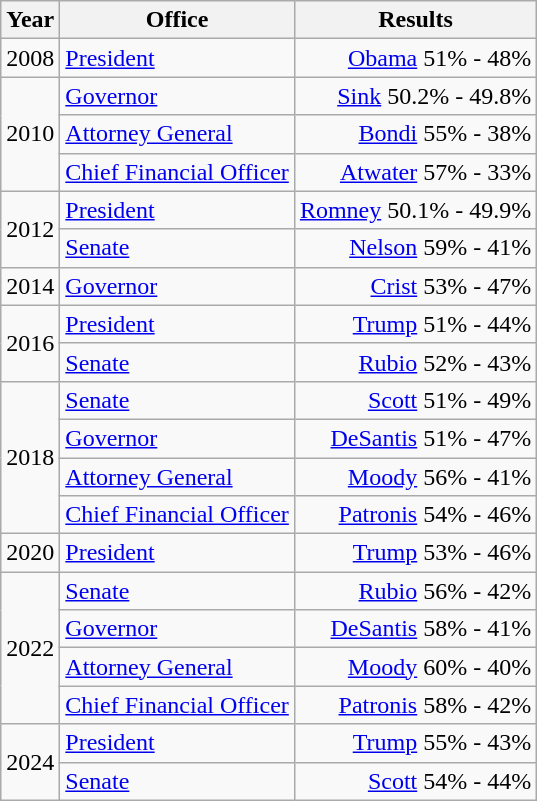<table class=wikitable>
<tr>
<th>Year</th>
<th>Office</th>
<th>Results</th>
</tr>
<tr>
<td>2008</td>
<td><a href='#'>President</a></td>
<td align="right" ><a href='#'>Obama</a> 51% - 48%</td>
</tr>
<tr>
<td rowspan=3>2010</td>
<td><a href='#'>Governor</a></td>
<td align="right" ><a href='#'>Sink</a> 50.2% - 49.8%</td>
</tr>
<tr>
<td><a href='#'>Attorney General</a></td>
<td align="right" ><a href='#'>Bondi</a> 55% - 38%</td>
</tr>
<tr>
<td><a href='#'>Chief Financial Officer</a></td>
<td align="right" ><a href='#'>Atwater</a> 57% - 33%</td>
</tr>
<tr>
<td rowspan=2>2012</td>
<td><a href='#'>President</a></td>
<td align="right" ><a href='#'>Romney</a> 50.1% - 49.9%</td>
</tr>
<tr>
<td><a href='#'>Senate</a></td>
<td align="right" ><a href='#'>Nelson</a> 59% - 41%</td>
</tr>
<tr>
<td>2014</td>
<td><a href='#'>Governor</a></td>
<td align="right" ><a href='#'>Crist</a> 53% - 47%</td>
</tr>
<tr>
<td rowspan=2>2016</td>
<td><a href='#'>President</a></td>
<td align="right" ><a href='#'>Trump</a> 51% - 44%</td>
</tr>
<tr>
<td><a href='#'>Senate</a></td>
<td align="right" ><a href='#'>Rubio</a> 52% - 43%</td>
</tr>
<tr>
<td rowspan=4>2018</td>
<td><a href='#'>Senate</a></td>
<td align="right" ><a href='#'>Scott</a> 51% - 49%</td>
</tr>
<tr>
<td><a href='#'>Governor</a></td>
<td align="right" ><a href='#'>DeSantis</a> 51% - 47%</td>
</tr>
<tr>
<td><a href='#'>Attorney General</a></td>
<td align="right" ><a href='#'>Moody</a> 56% - 41%</td>
</tr>
<tr>
<td><a href='#'>Chief Financial Officer</a></td>
<td align="right" ><a href='#'>Patronis</a> 54% - 46%</td>
</tr>
<tr>
<td>2020</td>
<td><a href='#'>President</a></td>
<td align="right" ><a href='#'>Trump</a> 53% - 46%</td>
</tr>
<tr>
<td rowspan=4>2022</td>
<td><a href='#'>Senate</a></td>
<td align="right" ><a href='#'>Rubio</a> 56% - 42%</td>
</tr>
<tr>
<td><a href='#'>Governor</a></td>
<td align="right" ><a href='#'>DeSantis</a> 58% - 41%</td>
</tr>
<tr>
<td><a href='#'>Attorney General</a></td>
<td align="right" ><a href='#'>Moody</a> 60% - 40%</td>
</tr>
<tr>
<td><a href='#'>Chief Financial Officer</a></td>
<td align="right" ><a href='#'>Patronis</a> 58% - 42%</td>
</tr>
<tr>
<td rowspan=2>2024</td>
<td><a href='#'>President</a></td>
<td align="right" ><a href='#'>Trump</a> 55% - 43%</td>
</tr>
<tr>
<td><a href='#'>Senate</a></td>
<td align="right" ><a href='#'>Scott</a> 54% - 44%</td>
</tr>
</table>
